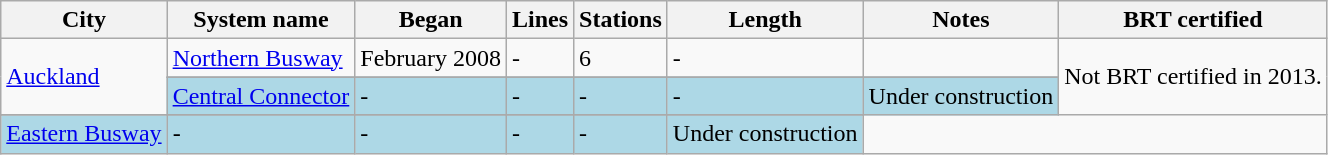<table class="wikitable">
<tr>
<th>City</th>
<th>System name</th>
<th>Began</th>
<th>Lines</th>
<th>Stations</th>
<th>Length</th>
<th>Notes</th>
<th>BRT certified</th>
</tr>
<tr>
<td rowspan="3"><a href='#'>Auckland</a></td>
<td><a href='#'>Northern Busway</a></td>
<td>February 2008</td>
<td>-</td>
<td>6</td>
<td>-</td>
<td></td>
<td rowspan="3">Not BRT certified in 2013.</td>
</tr>
<tr>
</tr>
<tr style="background:lightblue;">
<td><a href='#'>Central Connector</a></td>
<td>-</td>
<td>-</td>
<td>-</td>
<td>-</td>
<td>Under construction</td>
</tr>
<tr>
</tr>
<tr style="background:lightblue;">
<td><a href='#'>Eastern Busway</a></td>
<td>-</td>
<td>-</td>
<td>-</td>
<td>-</td>
<td>Under construction</td>
</tr>
</table>
